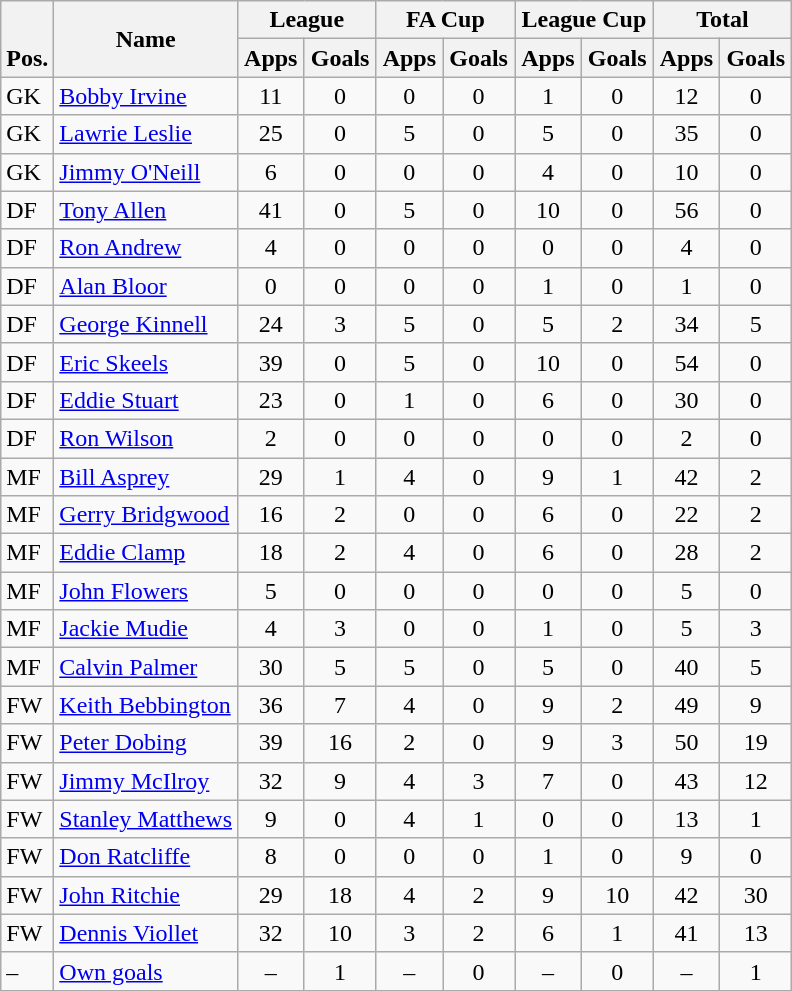<table class="wikitable" style="text-align:center">
<tr>
<th rowspan="2" valign="bottom">Pos.</th>
<th rowspan="2">Name</th>
<th colspan="2" width="85">League</th>
<th colspan="2" width="85">FA Cup</th>
<th colspan="2" width="85">League Cup</th>
<th colspan="2" width="85">Total</th>
</tr>
<tr>
<th>Apps</th>
<th>Goals</th>
<th>Apps</th>
<th>Goals</th>
<th>Apps</th>
<th>Goals</th>
<th>Apps</th>
<th>Goals</th>
</tr>
<tr>
<td align="left">GK</td>
<td align="left"> <a href='#'>Bobby Irvine</a></td>
<td>11</td>
<td>0</td>
<td>0</td>
<td>0</td>
<td>1</td>
<td>0</td>
<td>12</td>
<td>0</td>
</tr>
<tr>
<td align="left">GK</td>
<td align="left"> <a href='#'>Lawrie Leslie</a></td>
<td>25</td>
<td>0</td>
<td>5</td>
<td>0</td>
<td>5</td>
<td>0</td>
<td>35</td>
<td>0</td>
</tr>
<tr>
<td align="left">GK</td>
<td align="left"> <a href='#'>Jimmy O'Neill</a></td>
<td>6</td>
<td>0</td>
<td>0</td>
<td>0</td>
<td>4</td>
<td>0</td>
<td>10</td>
<td>0</td>
</tr>
<tr>
<td align="left">DF</td>
<td align="left"> <a href='#'>Tony Allen</a></td>
<td>41</td>
<td>0</td>
<td>5</td>
<td>0</td>
<td>10</td>
<td>0</td>
<td>56</td>
<td>0</td>
</tr>
<tr>
<td align="left">DF</td>
<td align="left"> <a href='#'>Ron Andrew</a></td>
<td>4</td>
<td>0</td>
<td>0</td>
<td>0</td>
<td>0</td>
<td>0</td>
<td>4</td>
<td>0</td>
</tr>
<tr>
<td align="left">DF</td>
<td align="left"> <a href='#'>Alan Bloor</a></td>
<td>0</td>
<td>0</td>
<td>0</td>
<td>0</td>
<td>1</td>
<td>0</td>
<td>1</td>
<td>0</td>
</tr>
<tr>
<td align="left">DF</td>
<td align="left"> <a href='#'>George Kinnell</a></td>
<td>24</td>
<td>3</td>
<td>5</td>
<td>0</td>
<td>5</td>
<td>2</td>
<td>34</td>
<td>5</td>
</tr>
<tr>
<td align="left">DF</td>
<td align="left"> <a href='#'>Eric Skeels</a></td>
<td>39</td>
<td>0</td>
<td>5</td>
<td>0</td>
<td>10</td>
<td>0</td>
<td>54</td>
<td>0</td>
</tr>
<tr>
<td align="left">DF</td>
<td align="left"> <a href='#'>Eddie Stuart</a></td>
<td>23</td>
<td>0</td>
<td>1</td>
<td>0</td>
<td>6</td>
<td>0</td>
<td>30</td>
<td>0</td>
</tr>
<tr>
<td align="left">DF</td>
<td align="left"> <a href='#'>Ron Wilson</a></td>
<td>2</td>
<td>0</td>
<td>0</td>
<td>0</td>
<td>0</td>
<td>0</td>
<td>2</td>
<td>0</td>
</tr>
<tr>
<td align="left">MF</td>
<td align="left"> <a href='#'>Bill Asprey</a></td>
<td>29</td>
<td>1</td>
<td>4</td>
<td>0</td>
<td>9</td>
<td>1</td>
<td>42</td>
<td>2</td>
</tr>
<tr>
<td align="left">MF</td>
<td align="left"> <a href='#'>Gerry Bridgwood</a></td>
<td>16</td>
<td>2</td>
<td>0</td>
<td>0</td>
<td>6</td>
<td>0</td>
<td>22</td>
<td>2</td>
</tr>
<tr>
<td align="left">MF</td>
<td align="left"> <a href='#'>Eddie Clamp</a></td>
<td>18</td>
<td>2</td>
<td>4</td>
<td>0</td>
<td>6</td>
<td>0</td>
<td>28</td>
<td>2</td>
</tr>
<tr>
<td align="left">MF</td>
<td align="left"> <a href='#'>John Flowers</a></td>
<td>5</td>
<td>0</td>
<td>0</td>
<td>0</td>
<td>0</td>
<td>0</td>
<td>5</td>
<td>0</td>
</tr>
<tr>
<td align="left">MF</td>
<td align="left"> <a href='#'>Jackie Mudie</a></td>
<td>4</td>
<td>3</td>
<td>0</td>
<td>0</td>
<td>1</td>
<td>0</td>
<td>5</td>
<td>3</td>
</tr>
<tr>
<td align="left">MF</td>
<td align="left"> <a href='#'>Calvin Palmer</a></td>
<td>30</td>
<td>5</td>
<td>5</td>
<td>0</td>
<td>5</td>
<td>0</td>
<td>40</td>
<td>5</td>
</tr>
<tr>
<td align="left">FW</td>
<td align="left"> <a href='#'>Keith Bebbington</a></td>
<td>36</td>
<td>7</td>
<td>4</td>
<td>0</td>
<td>9</td>
<td>2</td>
<td>49</td>
<td>9</td>
</tr>
<tr>
<td align="left">FW</td>
<td align="left"> <a href='#'>Peter Dobing</a></td>
<td>39</td>
<td>16</td>
<td>2</td>
<td>0</td>
<td>9</td>
<td>3</td>
<td>50</td>
<td>19</td>
</tr>
<tr>
<td align="left">FW</td>
<td align="left"> <a href='#'>Jimmy McIlroy</a></td>
<td>32</td>
<td>9</td>
<td>4</td>
<td>3</td>
<td>7</td>
<td>0</td>
<td>43</td>
<td>12</td>
</tr>
<tr>
<td align="left">FW</td>
<td align="left"> <a href='#'>Stanley Matthews</a></td>
<td>9</td>
<td>0</td>
<td>4</td>
<td>1</td>
<td>0</td>
<td>0</td>
<td>13</td>
<td>1</td>
</tr>
<tr>
<td align="left">FW</td>
<td align="left"> <a href='#'>Don Ratcliffe</a></td>
<td>8</td>
<td>0</td>
<td>0</td>
<td>0</td>
<td>1</td>
<td>0</td>
<td>9</td>
<td>0</td>
</tr>
<tr>
<td align="left">FW</td>
<td align="left"> <a href='#'>John Ritchie</a></td>
<td>29</td>
<td>18</td>
<td>4</td>
<td>2</td>
<td>9</td>
<td>10</td>
<td>42</td>
<td>30</td>
</tr>
<tr>
<td align="left">FW</td>
<td align="left"> <a href='#'>Dennis Viollet</a></td>
<td>32</td>
<td>10</td>
<td>3</td>
<td>2</td>
<td>6</td>
<td>1</td>
<td>41</td>
<td>13</td>
</tr>
<tr>
<td align="left">–</td>
<td align="left"><a href='#'>Own goals</a></td>
<td>–</td>
<td>1</td>
<td>–</td>
<td>0</td>
<td>–</td>
<td>0</td>
<td>–</td>
<td>1</td>
</tr>
</table>
